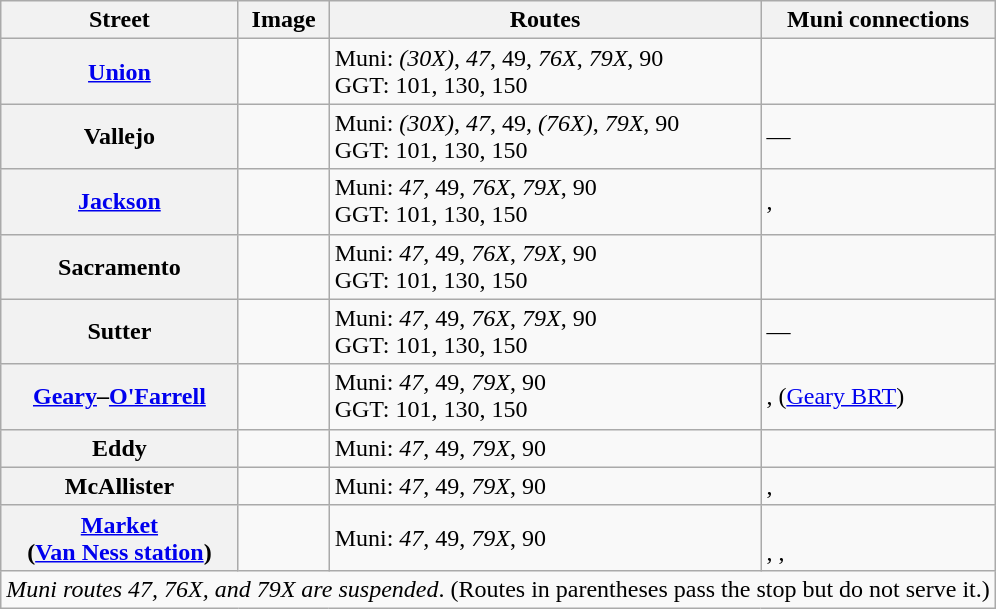<table class="wikitable sortable" style="font-size:100%;">
<tr>
<th>Street </th>
<th class=unsortable>Image</th>
<th>Routes</th>
<th class=unsortable>Muni connections</th>
</tr>
<tr>
<th><a href='#'>Union</a></th>
<td></td>
<td>Muni: <em>(30X)</em>, <em>47</em>, 49, <em>76X</em>, <em>79X</em>, 90<br>GGT: 101, 130, 150</td>
<td> </td>
</tr>
<tr>
<th>Vallejo</th>
<td></td>
<td>Muni: <em>(30X)</em>, <em>47</em>, 49, <em>(76X)</em>, <em>79X</em>, 90<br>GGT: 101, 130, 150</td>
<td>—</td>
</tr>
<tr>
<th><a href='#'>Jackson</a></th>
<td></td>
<td>Muni: <em>47</em>, 49, <em>76X</em>, <em>79X</em>, 90<br>GGT: 101, 130, 150</td>
<td> , </td>
</tr>
<tr>
<th>Sacramento</th>
<td></td>
<td>Muni: <em>47</em>, 49, <em>76X</em>, <em>79X</em>, 90<br>GGT: 101, 130, 150</td>
<td> <br> </td>
</tr>
<tr>
<th>Sutter</th>
<td></td>
<td>Muni: <em>47</em>, 49, <em>76X</em>, <em>79X</em>, 90<br>GGT: 101, 130, 150</td>
<td>—</td>
</tr>
<tr>
<th><a href='#'>Geary</a>–<a href='#'>O'Farrell</a></th>
<td></td>
<td>Muni: <em>47</em>, 49, <em>79X</em>, 90<br>GGT: 101, 130, 150</td>
<td> ,  (<a href='#'>Geary BRT</a>)</td>
</tr>
<tr>
<th>Eddy</th>
<td></td>
<td>Muni: <em>47</em>, 49, <em>79X</em>, 90</td>
<td> </td>
</tr>
<tr>
<th>McAllister</th>
<td></td>
<td>Muni: <em>47</em>, 49, <em>79X</em>, 90</td>
<td> , </td>
</tr>
<tr>
<th><a href='#'>Market</a><br>(<a href='#'>Van Ness station</a>)</th>
<td></td>
<td>Muni: <em>47</em>, 49, <em>79X</em>, 90</td>
<td> <br> , , <br>       </td>
</tr>
<tr>
<td colspan="4"><em>Muni routes 47, 76X, and 79X are suspended</em>. (Routes in parentheses pass the stop but do not serve it.)</td>
</tr>
</table>
